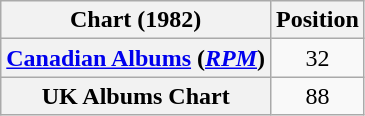<table class="wikitable sortable plainrowheaders" style="text-align:center;">
<tr>
<th scope="col">Chart (1982)</th>
<th scope="col">Position</th>
</tr>
<tr>
<th scope="row"><a href='#'>Canadian Albums</a> (<em><a href='#'>RPM</a></em>)</th>
<td>32</td>
</tr>
<tr>
<th scope="row">UK Albums Chart</th>
<td>88</td>
</tr>
</table>
